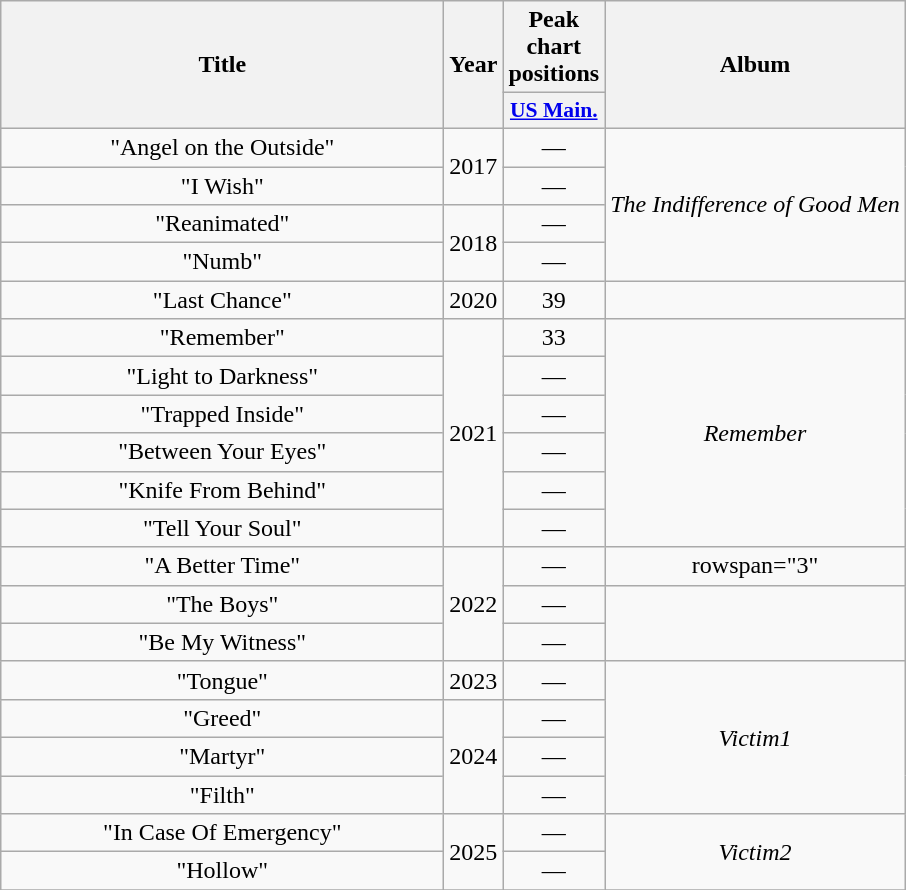<table class="wikitable plainrowheaders" style="text-align:center;">
<tr>
<th scope="col" rowspan="2" style="width:18em;">Title</th>
<th scope="col" rowspan="2">Year</th>
<th scope="col" colspan="1">Peak chart positions</th>
<th scope="col" rowspan="2">Album</th>
</tr>
<tr>
<th scope="col" style="width:4em;font-size:90%;"><a href='#'>US Main.</a></th>
</tr>
<tr>
<td>"Angel on the Outside"</td>
<td rowspan="2">2017</td>
<td>—</td>
<td rowspan="4"><em>The Indifference of Good Men</em></td>
</tr>
<tr>
<td>"I Wish"</td>
<td>—</td>
</tr>
<tr>
<td>"Reanimated"</td>
<td rowspan="2">2018</td>
<td>—</td>
</tr>
<tr>
<td>"Numb"</td>
<td>—</td>
</tr>
<tr>
<td>"Last Chance"</td>
<td>2020</td>
<td>39</td>
<td></td>
</tr>
<tr>
<td>"Remember"</td>
<td rowspan="6">2021</td>
<td>33</td>
<td rowspan="6"><em>Remember</em></td>
</tr>
<tr>
<td>"Light to Darkness"</td>
<td>—</td>
</tr>
<tr>
<td>"Trapped Inside"</td>
<td>—</td>
</tr>
<tr>
<td>"Between Your Eyes"</td>
<td>—</td>
</tr>
<tr>
<td>"Knife From Behind"</td>
<td>—</td>
</tr>
<tr>
<td>"Tell Your Soul" </td>
<td>—</td>
</tr>
<tr>
<td>"A Better Time"</td>
<td rowspan="3">2022</td>
<td>—</td>
<td>rowspan="3"</td>
</tr>
<tr>
<td>"The Boys" </td>
<td>—</td>
</tr>
<tr>
<td>"Be My Witness"</td>
<td>—</td>
</tr>
<tr>
<td>"Tongue"</td>
<td>2023</td>
<td>—</td>
<td rowspan="4"><em>Victim1</em></td>
</tr>
<tr>
<td>"Greed"</td>
<td rowspan="3">2024</td>
<td>—</td>
</tr>
<tr>
<td>"Martyr"</td>
<td>—</td>
</tr>
<tr>
<td>"Filth"</td>
<td>—</td>
</tr>
<tr>
<td>"In Case Of Emergency" </td>
<td rowspan="2">2025</td>
<td>—</td>
<td rowspan="2"><em>Victim2</em></td>
</tr>
<tr>
<td>"Hollow"</td>
<td>—</td>
</tr>
<tr>
</tr>
</table>
